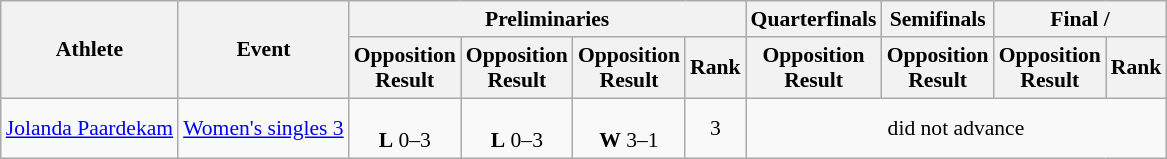<table class=wikitable style="font-size:90%">
<tr>
<th rowspan="2">Athlete</th>
<th rowspan="2">Event</th>
<th colspan="4">Preliminaries</th>
<th>Quarterfinals</th>
<th>Semifinals</th>
<th colspan="2">Final / </th>
</tr>
<tr>
<th>Opposition<br>Result</th>
<th>Opposition<br>Result</th>
<th>Opposition<br>Result</th>
<th>Rank</th>
<th>Opposition<br>Result</th>
<th>Opposition<br>Result</th>
<th>Opposition<br>Result</th>
<th>Rank</th>
</tr>
<tr>
<td><a href='#'>Jolanda Paardekam</a></td>
<td><a href='#'>Women's singles 3</a></td>
<td align="center"><br><strong>L</strong> 0–3</td>
<td align="center"><br><strong>L</strong> 0–3</td>
<td align="center"><br><strong>W</strong> 3–1</td>
<td align="center">3</td>
<td align="center" colspan="4">did not advance</td>
</tr>
</table>
